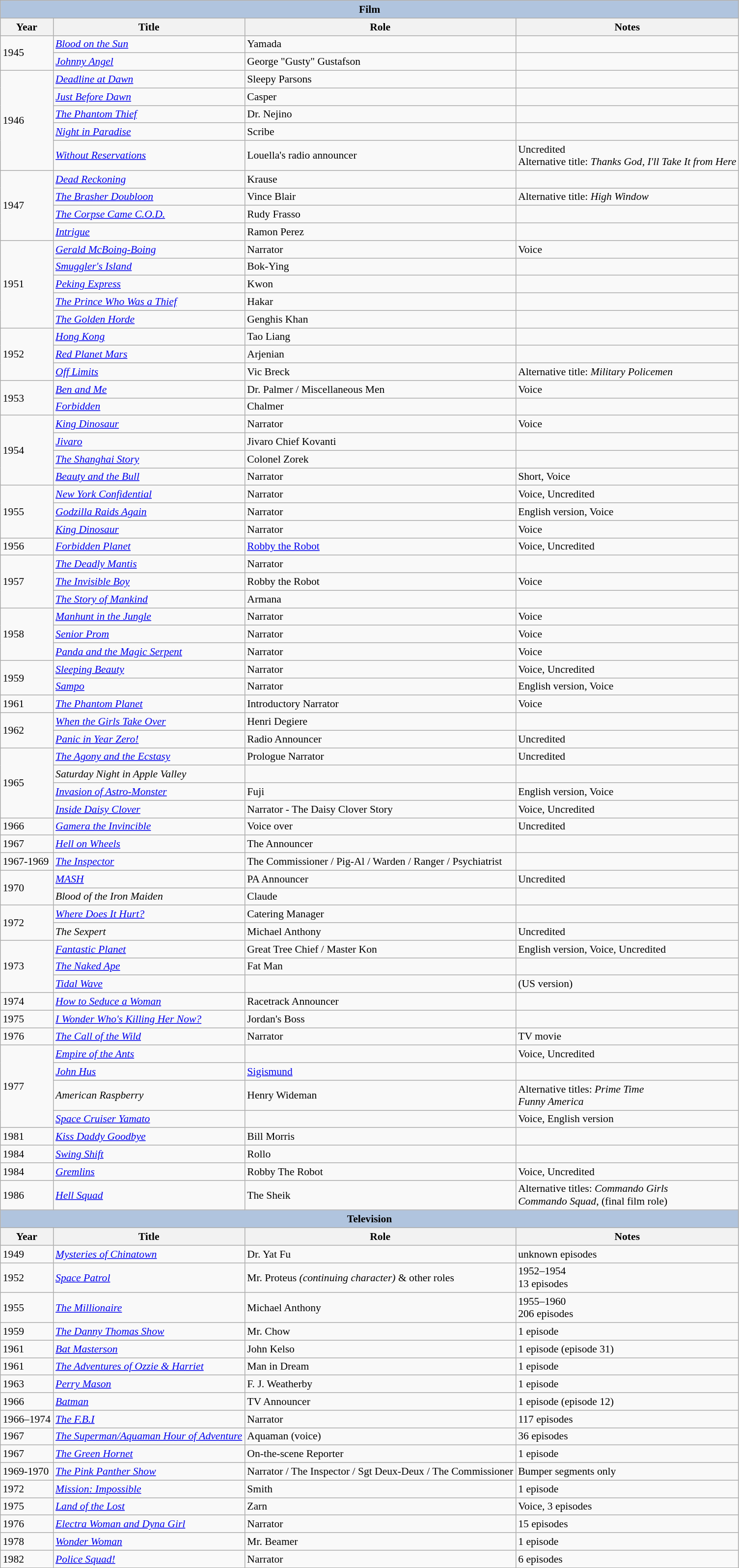<table class="wikitable" style="font-size: 90%;">
<tr>
<th colspan="4" style="background: LightSteelBlue;">Film</th>
</tr>
<tr>
<th>Year</th>
<th>Title</th>
<th>Role</th>
<th>Notes</th>
</tr>
<tr>
<td rowspan="2">1945</td>
<td><em><a href='#'>Blood on the Sun</a></em></td>
<td>Yamada</td>
<td></td>
</tr>
<tr>
<td><em><a href='#'>Johnny Angel</a></em></td>
<td>George "Gusty" Gustafson</td>
<td></td>
</tr>
<tr>
<td rowspan="5">1946</td>
<td><em><a href='#'>Deadline at Dawn</a></em></td>
<td>Sleepy Parsons</td>
<td></td>
</tr>
<tr>
<td><em><a href='#'>Just Before Dawn</a></em></td>
<td>Casper</td>
<td></td>
</tr>
<tr>
<td><em><a href='#'>The Phantom Thief</a></em></td>
<td>Dr. Nejino</td>
<td></td>
</tr>
<tr>
<td><em><a href='#'>Night in Paradise</a></em></td>
<td>Scribe</td>
<td></td>
</tr>
<tr>
<td><em><a href='#'>Without Reservations</a></em></td>
<td>Louella's radio announcer</td>
<td>Uncredited<br>Alternative title: <em>Thanks God, I'll Take It from Here</em></td>
</tr>
<tr>
<td rowspan="4">1947</td>
<td><em><a href='#'>Dead Reckoning</a></em></td>
<td>Krause</td>
<td></td>
</tr>
<tr>
<td><em><a href='#'>The Brasher Doubloon</a></em></td>
<td>Vince Blair</td>
<td>Alternative title: <em>High Window</em></td>
</tr>
<tr>
<td><em><a href='#'>The Corpse Came C.O.D.</a></em></td>
<td>Rudy Frasso</td>
<td></td>
</tr>
<tr>
<td><em><a href='#'>Intrigue</a></em></td>
<td>Ramon Perez</td>
<td></td>
</tr>
<tr>
<td rowspan="5">1951</td>
<td><em><a href='#'>Gerald McBoing-Boing</a></em></td>
<td>Narrator</td>
<td>Voice</td>
</tr>
<tr>
<td><em><a href='#'>Smuggler's Island</a></em></td>
<td>Bok-Ying</td>
<td></td>
</tr>
<tr>
<td><em><a href='#'>Peking Express</a></em></td>
<td>Kwon</td>
<td></td>
</tr>
<tr>
<td><em><a href='#'>The Prince Who Was a Thief</a></em></td>
<td>Hakar</td>
<td></td>
</tr>
<tr>
<td><em><a href='#'>The Golden Horde</a></em></td>
<td>Genghis Khan</td>
<td></td>
</tr>
<tr>
<td rowspan="3">1952</td>
<td><em><a href='#'>Hong Kong</a></em></td>
<td>Tao Liang</td>
<td></td>
</tr>
<tr>
<td><em><a href='#'>Red Planet Mars</a></em></td>
<td>Arjenian</td>
<td></td>
</tr>
<tr>
<td><em><a href='#'>Off Limits</a></em></td>
<td>Vic Breck</td>
<td>Alternative title: <em>Military Policemen</em></td>
</tr>
<tr>
<td rowspan="2">1953</td>
<td><em><a href='#'>Ben and Me</a></em></td>
<td>Dr. Palmer / Miscellaneous Men</td>
<td>Voice</td>
</tr>
<tr>
<td><em><a href='#'>Forbidden</a></em></td>
<td>Chalmer</td>
<td></td>
</tr>
<tr>
<td rowspan=4>1954</td>
<td><em><a href='#'>King Dinosaur</a></em></td>
<td>Narrator</td>
<td>Voice</td>
</tr>
<tr>
<td><em><a href='#'>Jivaro</a></em></td>
<td>Jivaro Chief Kovanti</td>
<td></td>
</tr>
<tr>
<td><em><a href='#'>The Shanghai Story</a></em></td>
<td>Colonel Zorek</td>
<td></td>
</tr>
<tr>
<td><em><a href='#'>Beauty and the Bull</a></em></td>
<td>Narrator</td>
<td>Short, Voice</td>
</tr>
<tr>
<td rowspan=3>1955</td>
<td><em><a href='#'>New York Confidential</a></em></td>
<td>Narrator</td>
<td>Voice, Uncredited</td>
</tr>
<tr>
<td><em><a href='#'>Godzilla Raids Again</a></em></td>
<td>Narrator</td>
<td>English version, Voice</td>
</tr>
<tr>
<td><em><a href='#'>King Dinosaur</a></em></td>
<td>Narrator</td>
<td>Voice</td>
</tr>
<tr>
<td>1956</td>
<td><em><a href='#'>Forbidden Planet</a></em></td>
<td><a href='#'>Robby the Robot</a></td>
<td>Voice, Uncredited</td>
</tr>
<tr>
<td rowspan=3>1957</td>
<td><em><a href='#'>The Deadly Mantis</a></em></td>
<td>Narrator</td>
<td></td>
</tr>
<tr>
<td><em><a href='#'>The Invisible Boy</a></em></td>
<td>Robby the Robot</td>
<td>Voice</td>
</tr>
<tr>
<td><em><a href='#'>The Story of Mankind</a></em></td>
<td>Armana</td>
<td></td>
</tr>
<tr>
<td rowspan="3">1958</td>
<td><em><a href='#'>Manhunt in the Jungle</a></em></td>
<td>Narrator</td>
<td>Voice</td>
</tr>
<tr>
<td><em><a href='#'>Senior Prom</a></em></td>
<td>Narrator</td>
<td>Voice</td>
</tr>
<tr>
<td><em><a href='#'>Panda and the Magic Serpent</a></em></td>
<td>Narrator</td>
<td>Voice</td>
</tr>
<tr>
<td rowspan="2">1959</td>
<td><em><a href='#'>Sleeping Beauty</a></em></td>
<td>Narrator</td>
<td>Voice, Uncredited</td>
</tr>
<tr>
<td><em><a href='#'>Sampo</a></em></td>
<td>Narrator</td>
<td>English version, Voice</td>
</tr>
<tr>
<td>1961</td>
<td><em><a href='#'>The Phantom Planet</a></em></td>
<td>Introductory Narrator</td>
<td>Voice</td>
</tr>
<tr>
<td rowspan="2">1962</td>
<td><em><a href='#'>When the Girls Take Over</a></em></td>
<td>Henri Degiere</td>
<td></td>
</tr>
<tr>
<td><em><a href='#'>Panic in Year Zero!</a></em></td>
<td>Radio Announcer</td>
<td>Uncredited</td>
</tr>
<tr>
<td rowspan="4">1965</td>
<td><em><a href='#'>The Agony and the Ecstasy</a></em></td>
<td>Prologue Narrator</td>
<td>Uncredited</td>
</tr>
<tr>
<td><em>Saturday Night in Apple Valley</em></td>
<td></td>
<td></td>
</tr>
<tr>
<td><em><a href='#'>Invasion of Astro-Monster</a></em></td>
<td>Fuji</td>
<td>English version, Voice</td>
</tr>
<tr>
<td><em><a href='#'>Inside Daisy Clover</a></em></td>
<td>Narrator - The Daisy Clover Story</td>
<td>Voice, Uncredited</td>
</tr>
<tr>
<td>1966</td>
<td><em><a href='#'>Gamera the Invincible</a></em></td>
<td>Voice over</td>
<td>Uncredited</td>
</tr>
<tr>
<td>1967</td>
<td><em><a href='#'>Hell on Wheels</a></em></td>
<td>The Announcer</td>
<td></td>
</tr>
<tr>
<td>1967-1969</td>
<td><em><a href='#'>The Inspector</a></em></td>
<td>The Commissioner / Pig-Al / Warden / Ranger / Psychiatrist</td>
<td></td>
</tr>
<tr>
<td rowspan="2">1970</td>
<td><em><a href='#'>MASH</a></em></td>
<td>PA Announcer</td>
<td>Uncredited</td>
</tr>
<tr>
<td><em>Blood of the Iron Maiden</em></td>
<td>Claude</td>
<td></td>
</tr>
<tr>
<td rowspan="2">1972</td>
<td><em><a href='#'>Where Does It Hurt?</a></em></td>
<td>Catering Manager</td>
<td></td>
</tr>
<tr>
<td><em>The Sexpert</em></td>
<td>Michael Anthony</td>
<td>Uncredited</td>
</tr>
<tr>
<td rowspan=3>1973</td>
<td><em><a href='#'>Fantastic Planet</a></em></td>
<td>Great Tree Chief / Master Kon</td>
<td>English version, Voice, Uncredited</td>
</tr>
<tr>
<td><em><a href='#'>The Naked Ape</a></em></td>
<td>Fat Man</td>
<td></td>
</tr>
<tr>
<td><em><a href='#'>Tidal Wave</a></em></td>
<td></td>
<td>(US version)</td>
</tr>
<tr>
<td>1974</td>
<td><em><a href='#'>How to Seduce a Woman</a></em></td>
<td>Racetrack Announcer</td>
<td></td>
</tr>
<tr>
<td>1975</td>
<td><em><a href='#'>I Wonder Who's Killing Her Now?</a></em></td>
<td>Jordan's Boss</td>
<td></td>
</tr>
<tr>
<td>1976</td>
<td><em><a href='#'>The Call of the Wild</a></em></td>
<td>Narrator</td>
<td>TV movie</td>
</tr>
<tr>
<td rowspan=4>1977</td>
<td><em><a href='#'>Empire of the Ants</a></em></td>
<td></td>
<td>Voice, Uncredited</td>
</tr>
<tr>
<td><em><a href='#'>John Hus</a></em></td>
<td><a href='#'>Sigismund</a></td>
<td></td>
</tr>
<tr>
<td><em>American Raspberry</em></td>
<td>Henry Wideman</td>
<td>Alternative titles: <em>Prime Time</em><br><em>Funny America</em></td>
</tr>
<tr>
<td><em><a href='#'>Space Cruiser Yamato</a></em></td>
<td></td>
<td>Voice, English version</td>
</tr>
<tr>
<td>1981</td>
<td><em><a href='#'>Kiss Daddy Goodbye</a></em></td>
<td>Bill Morris</td>
<td></td>
</tr>
<tr>
<td>1984</td>
<td><em><a href='#'>Swing Shift</a></em></td>
<td>Rollo</td>
<td></td>
</tr>
<tr>
<td>1984</td>
<td><em><a href='#'>Gremlins</a></em></td>
<td>Robby The Robot</td>
<td>Voice, Uncredited</td>
</tr>
<tr>
<td>1986</td>
<td><em><a href='#'>Hell Squad</a></em></td>
<td>The Sheik</td>
<td>Alternative titles: <em>Commando Girls</em><br><em>Commando Squad</em>, (final film role)</td>
</tr>
<tr>
<th colspan="4" style="background: LightSteelBlue;">Television</th>
</tr>
<tr>
<th>Year</th>
<th>Title</th>
<th>Role</th>
<th>Notes</th>
</tr>
<tr>
<td>1949</td>
<td><em><a href='#'>Mysteries of Chinatown</a></em></td>
<td>Dr. Yat Fu</td>
<td>unknown episodes</td>
</tr>
<tr>
<td>1952</td>
<td><em><a href='#'>Space Patrol</a></em></td>
<td>Mr. Proteus <em>(continuing character)</em> & other roles</td>
<td>1952–1954<br>13 episodes</td>
</tr>
<tr>
<td>1955</td>
<td><em><a href='#'>The Millionaire</a></em></td>
<td>Michael Anthony</td>
<td>1955–1960<br>206 episodes</td>
</tr>
<tr>
<td>1959</td>
<td><em><a href='#'>The Danny Thomas Show</a></em></td>
<td>Mr. Chow</td>
<td>1 episode</td>
</tr>
<tr>
<td>1961</td>
<td><em><a href='#'>Bat Masterson</a></em></td>
<td>John Kelso</td>
<td>1 episode (episode 31)</td>
</tr>
<tr>
<td>1961</td>
<td><em><a href='#'>The Adventures of Ozzie & Harriet</a></em></td>
<td>Man in Dream</td>
<td>1 episode</td>
</tr>
<tr>
<td>1963</td>
<td><em><a href='#'>Perry Mason</a></em></td>
<td>F. J. Weatherby</td>
<td>1 episode</td>
</tr>
<tr>
<td>1966</td>
<td><em><a href='#'>Batman</a></em></td>
<td>TV Announcer</td>
<td>1 episode (episode 12)</td>
</tr>
<tr>
<td>1966–1974</td>
<td><em><a href='#'>The F.B.I</a></em></td>
<td>Narrator</td>
<td>117 episodes</td>
</tr>
<tr>
<td>1967</td>
<td><em><a href='#'>The Superman/Aquaman Hour of Adventure</a></em></td>
<td>Aquaman (voice)</td>
<td>36 episodes</td>
</tr>
<tr>
<td>1967</td>
<td><em><a href='#'>The Green Hornet</a></em></td>
<td>On-the-scene Reporter</td>
<td>1 episode</td>
</tr>
<tr>
<td>1969-1970</td>
<td><em><a href='#'>The Pink Panther Show</a></em></td>
<td>Narrator / The Inspector / Sgt Deux-Deux / The Commissioner</td>
<td>Bumper segments only</td>
</tr>
<tr>
<td>1972</td>
<td><em><a href='#'>Mission: Impossible</a></em></td>
<td>Smith</td>
<td>1 episode</td>
</tr>
<tr>
<td>1975</td>
<td><em><a href='#'>Land of the Lost</a></em></td>
<td>Zarn</td>
<td>Voice, 3 episodes</td>
</tr>
<tr>
<td>1976</td>
<td><em><a href='#'>Electra Woman and Dyna Girl</a></em></td>
<td>Narrator</td>
<td>15 episodes</td>
</tr>
<tr>
<td>1978</td>
<td><em><a href='#'>Wonder Woman</a></em></td>
<td>Mr. Beamer</td>
<td>1 episode</td>
</tr>
<tr>
<td>1982</td>
<td><em><a href='#'>Police Squad!</a></em></td>
<td>Narrator</td>
<td>6 episodes</td>
</tr>
</table>
